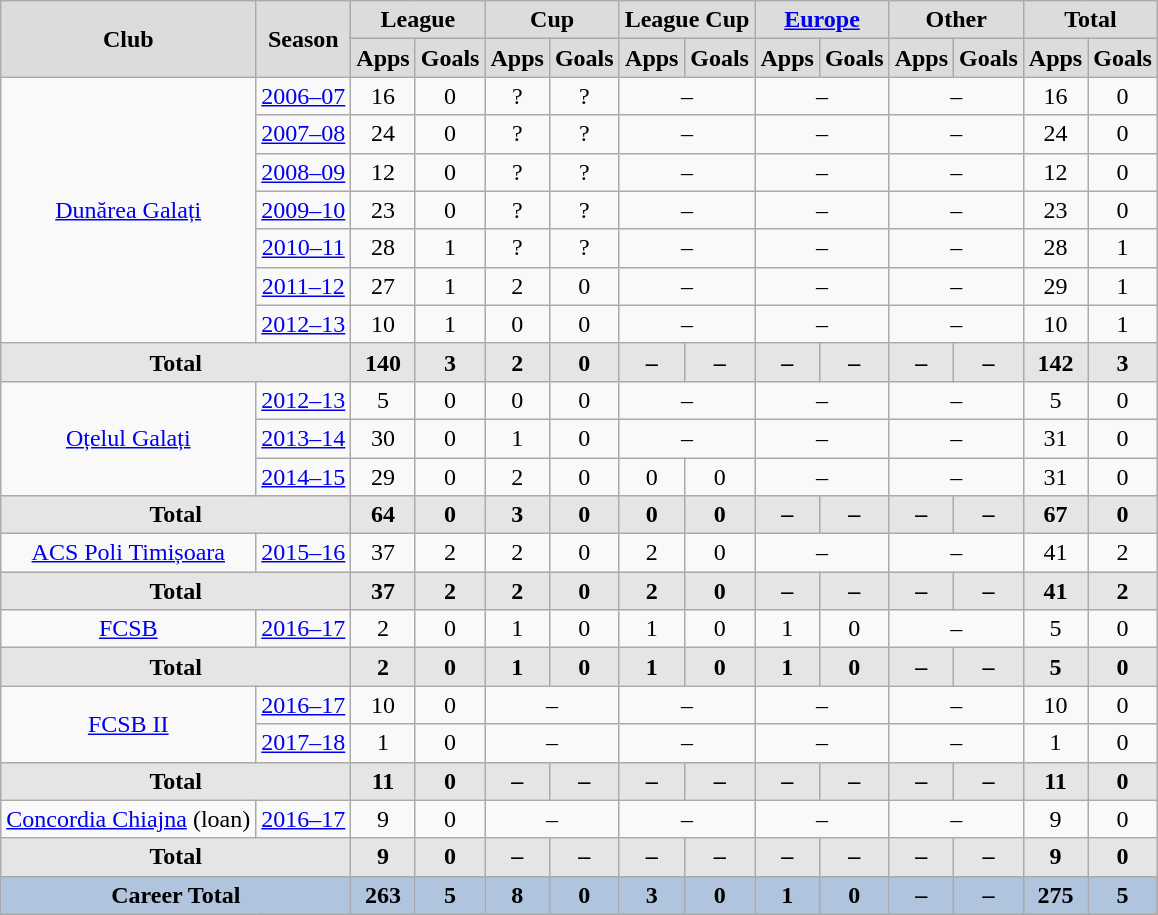<table class="wikitable" style="text-align: center;">
<tr>
<th style="background: #DCDCDC; text-align: center" rowspan="2"><strong>Club</strong></th>
<th style="background: #DCDCDC; text-align: center" rowspan="2"><strong>Season</strong></th>
<th style="background: #DCDCDC; text-align: center" colspan="2"><strong>League</strong></th>
<th style="background: #DCDCDC; text-align: center" colspan="2"><strong>Cup</strong></th>
<th style="background: #DCDCDC; text-align: center" colspan="2"><strong>League Cup</strong></th>
<th style="background: #DCDCDC; text-align: center" colspan="2"><a href='#'>Europe</a></th>
<th style="background: #DCDCDC; text-align: center" colspan="2"><strong>Other</strong></th>
<th style="background: #DCDCDC; text-align: center" colspan="3"><strong>Total</strong></th>
</tr>
<tr>
<th style="background:#dcdcdc; text-align:center;">Apps</th>
<th style="background:#dcdcdc; text-align:center;">Goals</th>
<th style="background:#dcdcdc; text-align:center;">Apps</th>
<th style="background:#dcdcdc; text-align:center;">Goals</th>
<th style="background:#dcdcdc; text-align:center;">Apps</th>
<th style="background:#dcdcdc; text-align:center;">Goals</th>
<th style="background:#dcdcdc; text-align:center;">Apps</th>
<th style="background:#dcdcdc; text-align:center;">Goals</th>
<th style="background:#dcdcdc; text-align:center;">Apps</th>
<th style="background:#dcdcdc; text-align:center;">Goals</th>
<th style="background:#dcdcdc; text-align:center;">Apps</th>
<th style="background:#dcdcdc; text-align:center;">Goals</th>
</tr>
<tr>
<td rowspan="7"><a href='#'>Dunărea Galați</a></td>
<td><a href='#'>2006–07</a></td>
<td>16</td>
<td>0</td>
<td>?</td>
<td>?</td>
<td rowspan=1 colspan="2">–</td>
<td rowspan=1 colspan="2">–</td>
<td rowspan=1 colspan="2">–</td>
<td>16</td>
<td>0</td>
</tr>
<tr>
<td><a href='#'>2007–08</a></td>
<td>24</td>
<td>0</td>
<td>?</td>
<td>?</td>
<td rowspan=1 colspan="2">–</td>
<td rowspan=1 colspan="2">–</td>
<td rowspan=1 colspan="2">–</td>
<td>24</td>
<td>0</td>
</tr>
<tr>
<td><a href='#'>2008–09</a></td>
<td>12</td>
<td>0</td>
<td>?</td>
<td>?</td>
<td rowspan=1 colspan="2">–</td>
<td rowspan=1 colspan="2">–</td>
<td rowspan=1 colspan="2">–</td>
<td>12</td>
<td>0</td>
</tr>
<tr>
<td><a href='#'>2009–10</a></td>
<td>23</td>
<td>0</td>
<td>?</td>
<td>?</td>
<td rowspan=1 colspan="2">–</td>
<td rowspan=1 colspan="2">–</td>
<td rowspan=1 colspan="2">–</td>
<td>23</td>
<td>0</td>
</tr>
<tr>
<td><a href='#'>2010–11</a></td>
<td>28</td>
<td>1</td>
<td>?</td>
<td>?</td>
<td rowspan=1 colspan="2">–</td>
<td rowspan=1 colspan="2">–</td>
<td rowspan=1 colspan="2">–</td>
<td>28</td>
<td>1</td>
</tr>
<tr>
<td><a href='#'>2011–12</a></td>
<td>27</td>
<td>1</td>
<td>2</td>
<td>0</td>
<td rowspan=1 colspan="2">–</td>
<td rowspan=1 colspan="2">–</td>
<td rowspan=1 colspan="2">–</td>
<td>29</td>
<td>1</td>
</tr>
<tr>
<td><a href='#'>2012–13</a></td>
<td>10</td>
<td>1</td>
<td>0</td>
<td>0</td>
<td rowspan=1 colspan="2">–</td>
<td rowspan=1 colspan="2">–</td>
<td rowspan=1 colspan="2">–</td>
<td>10</td>
<td>1</td>
</tr>
<tr>
<th style="background: #E5E5E5; text-align: center" colspan="2">Total</th>
<th style="background:#e5e5e5; text-align:center;">140</th>
<th style="background:#e5e5e5; text-align:center;">3</th>
<th style="background:#e5e5e5; text-align:center;">2</th>
<th style="background:#e5e5e5; text-align:center;">0</th>
<th style="background:#e5e5e5; text-align:center;">–</th>
<th style="background:#e5e5e5; text-align:center;">–</th>
<th style="background:#e5e5e5; text-align:center;">–</th>
<th style="background:#e5e5e5; text-align:center;">–</th>
<th style="background:#e5e5e5; text-align:center;">–</th>
<th style="background:#e5e5e5; text-align:center;">–</th>
<th style="background:#e5e5e5; text-align:center;">142</th>
<th style="background:#e5e5e5; text-align:center;">3</th>
</tr>
<tr>
<td rowspan="3"><a href='#'>Oțelul Galați</a></td>
<td><a href='#'>2012–13</a></td>
<td>5</td>
<td>0</td>
<td>0</td>
<td>0</td>
<td rowspan=1 colspan="2">–</td>
<td rowspan=1 colspan="2">–</td>
<td rowspan=1 colspan="2">–</td>
<td>5</td>
<td>0</td>
</tr>
<tr>
<td><a href='#'>2013–14</a></td>
<td>30</td>
<td>0</td>
<td>1</td>
<td>0</td>
<td rowspan=1 colspan="2">–</td>
<td rowspan=1 colspan="2">–</td>
<td rowspan=1 colspan="2">–</td>
<td>31</td>
<td>0</td>
</tr>
<tr>
<td><a href='#'>2014–15</a></td>
<td>29</td>
<td>0</td>
<td>2</td>
<td>0</td>
<td>0</td>
<td>0</td>
<td rowspan=1 colspan="2">–</td>
<td rowspan=1 colspan="2">–</td>
<td>31</td>
<td>0</td>
</tr>
<tr>
<th style="background: #E5E5E5; text-align: center" colspan="2">Total</th>
<th style="background:#e5e5e5; text-align:center;">64</th>
<th style="background:#e5e5e5; text-align:center;">0</th>
<th style="background:#e5e5e5; text-align:center;">3</th>
<th style="background:#e5e5e5; text-align:center;">0</th>
<th style="background:#e5e5e5; text-align:center;">0</th>
<th style="background:#e5e5e5; text-align:center;">0</th>
<th style="background:#e5e5e5; text-align:center;">–</th>
<th style="background:#e5e5e5; text-align:center;">–</th>
<th style="background:#e5e5e5; text-align:center;">–</th>
<th style="background:#e5e5e5; text-align:center;">–</th>
<th style="background:#e5e5e5; text-align:center;">67</th>
<th style="background:#e5e5e5; text-align:center;">0</th>
</tr>
<tr>
<td rowspan="1"><a href='#'>ACS Poli Timișoara</a></td>
<td><a href='#'>2015–16</a></td>
<td>37</td>
<td>2</td>
<td>2</td>
<td>0</td>
<td>2</td>
<td>0</td>
<td rowspan=1 colspan="2">–</td>
<td rowspan=1 colspan="2">–</td>
<td>41</td>
<td>2</td>
</tr>
<tr>
<th style="background: #E5E5E5; text-align: center" colspan="2">Total</th>
<th style="background:#e5e5e5; text-align:center;">37</th>
<th style="background:#e5e5e5; text-align:center;">2</th>
<th style="background:#e5e5e5; text-align:center;">2</th>
<th style="background:#e5e5e5; text-align:center;">0</th>
<th style="background:#e5e5e5; text-align:center;">2</th>
<th style="background:#e5e5e5; text-align:center;">0</th>
<th style="background:#e5e5e5; text-align:center;">–</th>
<th style="background:#e5e5e5; text-align:center;">–</th>
<th style="background:#e5e5e5; text-align:center;">–</th>
<th style="background:#e5e5e5; text-align:center;">–</th>
<th style="background:#e5e5e5; text-align:center;">41</th>
<th style="background:#e5e5e5; text-align:center;">2</th>
</tr>
<tr>
<td rowspan="1"><a href='#'>FCSB</a></td>
<td><a href='#'>2016–17</a></td>
<td>2</td>
<td>0</td>
<td>1</td>
<td>0</td>
<td>1</td>
<td>0</td>
<td>1</td>
<td>0</td>
<td rowspan=1 colspan="2">–</td>
<td>5</td>
<td>0</td>
</tr>
<tr>
<th style="background: #E5E5E5; text-align: center" colspan="2">Total</th>
<th style="background:#e5e5e5; text-align:center;">2</th>
<th style="background:#e5e5e5; text-align:center;">0</th>
<th style="background:#e5e5e5; text-align:center;">1</th>
<th style="background:#e5e5e5; text-align:center;">0</th>
<th style="background:#e5e5e5; text-align:center;">1</th>
<th style="background:#e5e5e5; text-align:center;">0</th>
<th style="background:#e5e5e5; text-align:center;">1</th>
<th style="background:#e5e5e5; text-align:center;">0</th>
<th style="background:#e5e5e5; text-align:center;">–</th>
<th style="background:#e5e5e5; text-align:center;">–</th>
<th style="background:#e5e5e5; text-align:center;">5</th>
<th style="background:#e5e5e5; text-align:center;">0</th>
</tr>
<tr>
<td rowspan="2"><a href='#'>FCSB II</a></td>
<td><a href='#'>2016–17</a></td>
<td>10</td>
<td>0</td>
<td rowspan=1 colspan="2">–</td>
<td rowspan=1 colspan="2">–</td>
<td rowspan=1 colspan="2">–</td>
<td rowspan=1 colspan="2">–</td>
<td>10</td>
<td>0</td>
</tr>
<tr>
<td><a href='#'>2017–18</a></td>
<td>1</td>
<td>0</td>
<td rowspan=1 colspan="2">–</td>
<td rowspan=1 colspan="2">–</td>
<td rowspan=1 colspan="2">–</td>
<td rowspan=1 colspan="2">–</td>
<td>1</td>
<td>0</td>
</tr>
<tr>
<th style="background: #E5E5E5; text-align: center" colspan="2">Total</th>
<th style="background:#e5e5e5; text-align:center;">11</th>
<th style="background:#e5e5e5; text-align:center;">0</th>
<th style="background:#e5e5e5; text-align:center;">–</th>
<th style="background:#e5e5e5; text-align:center;">–</th>
<th style="background:#e5e5e5; text-align:center;">–</th>
<th style="background:#e5e5e5; text-align:center;">–</th>
<th style="background:#e5e5e5; text-align:center;">–</th>
<th style="background:#e5e5e5; text-align:center;">–</th>
<th style="background:#e5e5e5; text-align:center;">–</th>
<th style="background:#e5e5e5; text-align:center;">–</th>
<th style="background:#e5e5e5; text-align:center;">11</th>
<th style="background:#e5e5e5; text-align:center;">0</th>
</tr>
<tr>
<td rowspan="1"><a href='#'>Concordia Chiajna</a> (loan)</td>
<td><a href='#'>2016–17</a></td>
<td>9</td>
<td>0</td>
<td rowspan=1 colspan="2">–</td>
<td rowspan=1 colspan="2">–</td>
<td rowspan=1 colspan="2">–</td>
<td rowspan=1 colspan="2">–</td>
<td>9</td>
<td>0</td>
</tr>
<tr>
<th style="background: #E5E5E5; text-align: center" colspan="2">Total</th>
<th style="background:#e5e5e5; text-align:center;">9</th>
<th style="background:#e5e5e5; text-align:center;">0</th>
<th style="background:#e5e5e5; text-align:center;">–</th>
<th style="background:#e5e5e5; text-align:center;">–</th>
<th style="background:#e5e5e5; text-align:center;">–</th>
<th style="background:#e5e5e5; text-align:center;">–</th>
<th style="background:#e5e5e5; text-align:center;">–</th>
<th style="background:#e5e5e5; text-align:center;">–</th>
<th style="background:#e5e5e5; text-align:center;">–</th>
<th style="background:#e5e5e5; text-align:center;">–</th>
<th style="background:#e5e5e5; text-align:center;">9</th>
<th style="background:#e5e5e5; text-align:center;">0</th>
</tr>
<tr>
<th style="background: #b0c4de; text-align: center" colspan="2"><strong>Career Total</strong></th>
<th style="background:#b0c4de; text-align:center;">263</th>
<th style="background:#b0c4de; text-align:center;">5</th>
<th style="background:#b0c4de; text-align:center;">8</th>
<th style="background:#b0c4de; text-align:center;">0</th>
<th style="background:#b0c4de; text-align:center;">3</th>
<th style="background:#b0c4de; text-align:center;">0</th>
<th style="background:#b0c4de; text-align:center;">1</th>
<th style="background:#b0c4de; text-align:center;">0</th>
<th style="background:#b0c4de; text-align:center;">–</th>
<th style="background:#b0c4de; text-align:center;">–</th>
<th style="background:#b0c4de; text-align:center;">275</th>
<th style="background:#b0c4de; text-align:center;">5</th>
</tr>
</table>
